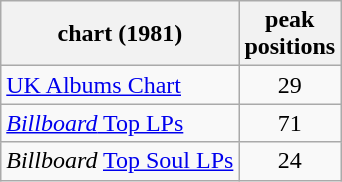<table class=wikitable>
<tr>
<th>chart (1981)</th>
<th>peak<br>positions</th>
</tr>
<tr>
<td><a href='#'>UK Albums Chart</a></td>
<td align=center>29</td>
</tr>
<tr>
<td><a href='#'><em>Billboard</em> Top LPs</a></td>
<td align=center>71</td>
</tr>
<tr>
<td><em>Billboard</em> <a href='#'>Top Soul LPs</a></td>
<td align=center>24</td>
</tr>
</table>
